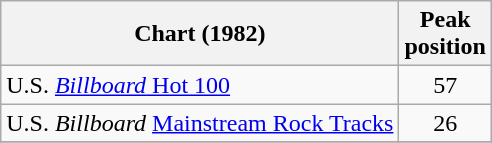<table class="wikitable">
<tr>
<th>Chart (1982)</th>
<th>Peak<br>position</th>
</tr>
<tr>
<td align="left">U.S. <a href='#'><em>Billboard</em> Hot 100</a></td>
<td align="center">57</td>
</tr>
<tr>
<td align="left">U.S. <em>Billboard</em> <a href='#'>Mainstream Rock Tracks</a></td>
<td align="center">26</td>
</tr>
<tr>
</tr>
</table>
